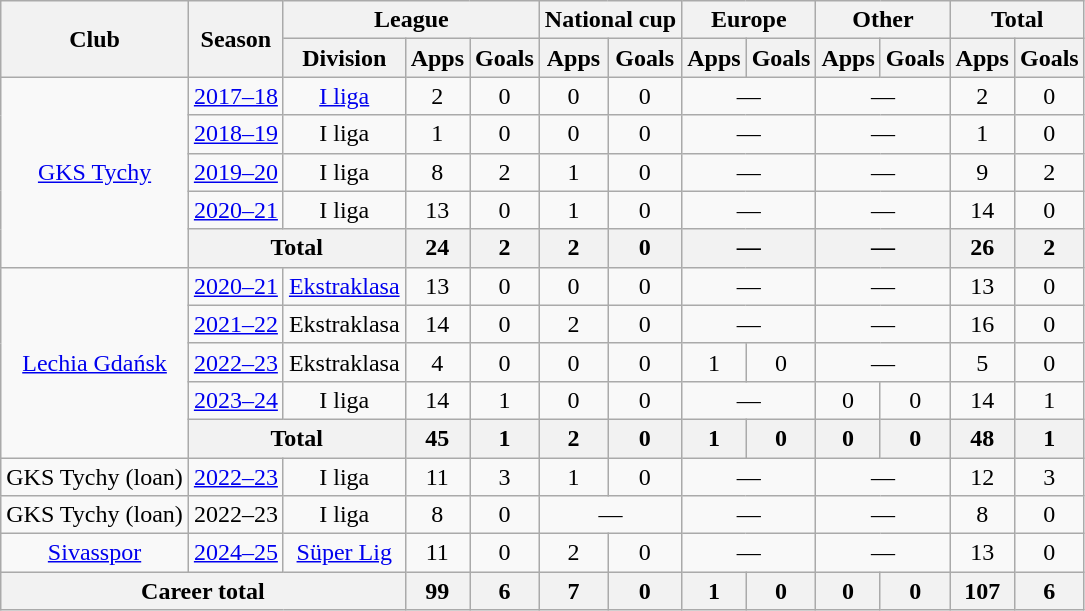<table class="wikitable" style="text-align: center;">
<tr>
<th rowspan="2">Club</th>
<th rowspan="2">Season</th>
<th colspan="3">League</th>
<th colspan="2">National cup</th>
<th colspan="2">Europe</th>
<th colspan="2">Other</th>
<th colspan="2">Total</th>
</tr>
<tr>
<th>Division</th>
<th>Apps</th>
<th>Goals</th>
<th>Apps</th>
<th>Goals</th>
<th>Apps</th>
<th>Goals</th>
<th>Apps</th>
<th>Goals</th>
<th>Apps</th>
<th>Goals</th>
</tr>
<tr>
<td rowspan="5"><a href='#'>GKS Tychy</a></td>
<td><a href='#'>2017–18</a></td>
<td><a href='#'>I liga</a></td>
<td>2</td>
<td>0</td>
<td>0</td>
<td>0</td>
<td colspan="2">—</td>
<td colspan="2">—</td>
<td>2</td>
<td>0</td>
</tr>
<tr>
<td><a href='#'>2018–19</a></td>
<td>I liga</td>
<td>1</td>
<td>0</td>
<td>0</td>
<td>0</td>
<td colspan="2">—</td>
<td colspan="2">—</td>
<td>1</td>
<td>0</td>
</tr>
<tr>
<td><a href='#'>2019–20</a></td>
<td>I liga</td>
<td>8</td>
<td>2</td>
<td>1</td>
<td>0</td>
<td colspan="2">—</td>
<td colspan="2">—</td>
<td>9</td>
<td>2</td>
</tr>
<tr>
<td><a href='#'>2020–21</a></td>
<td>I liga</td>
<td>13</td>
<td>0</td>
<td>1</td>
<td>0</td>
<td colspan="2">—</td>
<td colspan="2">—</td>
<td>14</td>
<td>0</td>
</tr>
<tr>
<th colspan="2">Total</th>
<th>24</th>
<th>2</th>
<th>2</th>
<th>0</th>
<th colspan="2">—</th>
<th colspan="2">—</th>
<th>26</th>
<th>2</th>
</tr>
<tr>
<td rowspan="5"><a href='#'>Lechia Gdańsk</a></td>
<td><a href='#'>2020–21</a></td>
<td><a href='#'>Ekstraklasa</a></td>
<td>13</td>
<td>0</td>
<td>0</td>
<td>0</td>
<td colspan="2">—</td>
<td colspan="2">—</td>
<td>13</td>
<td>0</td>
</tr>
<tr>
<td><a href='#'>2021–22</a></td>
<td>Ekstraklasa</td>
<td>14</td>
<td>0</td>
<td>2</td>
<td>0</td>
<td colspan="2">—</td>
<td colspan="2">—</td>
<td>16</td>
<td>0</td>
</tr>
<tr>
<td><a href='#'>2022–23</a></td>
<td>Ekstraklasa</td>
<td>4</td>
<td>0</td>
<td>0</td>
<td>0</td>
<td>1</td>
<td>0</td>
<td colspan="2">—</td>
<td>5</td>
<td>0</td>
</tr>
<tr>
<td><a href='#'>2023–24</a></td>
<td>I liga</td>
<td>14</td>
<td>1</td>
<td>0</td>
<td>0</td>
<td colspan="2">—</td>
<td>0</td>
<td>0</td>
<td>14</td>
<td>1</td>
</tr>
<tr>
<th colspan="2">Total</th>
<th>45</th>
<th>1</th>
<th>2</th>
<th>0</th>
<th>1</th>
<th>0</th>
<th>0</th>
<th>0</th>
<th>48</th>
<th>1</th>
</tr>
<tr>
<td>GKS Tychy (loan)</td>
<td><a href='#'>2022–23</a></td>
<td>I liga</td>
<td>11</td>
<td>3</td>
<td>1</td>
<td>0</td>
<td colspan="2">—</td>
<td colspan="2">—</td>
<td>12</td>
<td>3</td>
</tr>
<tr>
<td>GKS Tychy (loan)</td>
<td>2022–23</td>
<td>I liga</td>
<td>8</td>
<td>0</td>
<td colspan="2">—</td>
<td colspan="2">—</td>
<td colspan="2">—</td>
<td>8</td>
<td>0</td>
</tr>
<tr>
<td><a href='#'>Sivasspor</a></td>
<td><a href='#'>2024–25</a></td>
<td><a href='#'>Süper Lig</a></td>
<td>11</td>
<td>0</td>
<td>2</td>
<td>0</td>
<td colspan="2">—</td>
<td colspan="2">—</td>
<td>13</td>
<td>0</td>
</tr>
<tr>
<th colspan="3">Career total</th>
<th>99</th>
<th>6</th>
<th>7</th>
<th>0</th>
<th>1</th>
<th>0</th>
<th>0</th>
<th>0</th>
<th>107</th>
<th>6</th>
</tr>
</table>
